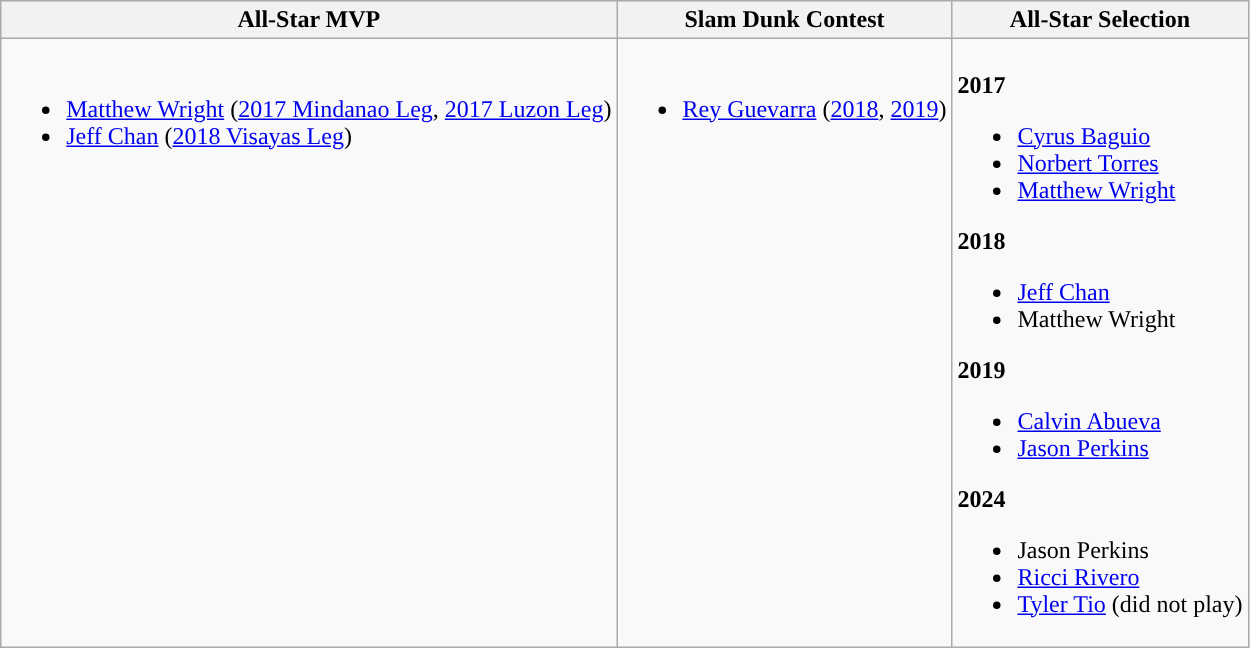<table class=wikitable>
<tr>
<th>All-Star MVP</th>
<th>Slam Dunk Contest</th>
<th>All-Star Selection</th>
</tr>
<tr>
<td valign="top"><br><ul><li><a href='#'>Matthew Wright</a> (<a href='#'>2017 Mindanao Leg</a>, <a href='#'>2017 Luzon Leg</a>)</li><li><a href='#'>Jeff Chan</a> (<a href='#'>2018 Visayas Leg</a>)</li></ul></td>
<td valign="top"><br><ul><li><a href='#'>Rey Guevarra</a> (<a href='#'>2018</a>, <a href='#'>2019</a>)</li></ul></td>
<td valign="top"><br><strong>2017</strong><ul><li><a href='#'>Cyrus Baguio</a></li><li><a href='#'>Norbert Torres</a></li><li><a href='#'>Matthew Wright</a></li></ul><strong>2018</strong><ul><li><a href='#'>Jeff Chan</a></li><li>Matthew Wright</li></ul><strong>2019</strong><ul><li><a href='#'>Calvin Abueva</a></li><li><a href='#'>Jason Perkins</a></li></ul><strong>2024</strong><ul><li>Jason Perkins</li><li><a href='#'>Ricci Rivero</a></li><li><a href='#'>Tyler Tio</a> (did not play)</li></ul></td>
</tr>
</table>
